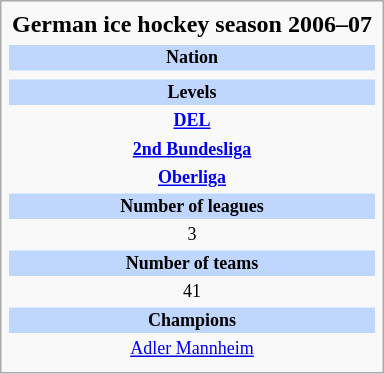<table class="infobox football" style="width: 16em; text-align: center;">
<tr>
<th style="font-size: 16px;">German ice hockey season 2006–07</th>
</tr>
<tr>
</tr>
<tr>
<td style="font-size: 12px; background: #BFD7FF;"><strong>Nation</strong></td>
</tr>
<tr>
<td style="font-size: 12px;"></td>
</tr>
<tr>
<td style="font-size: 12px; background: #BFD7FF;"><strong>Levels</strong></td>
</tr>
<tr>
<td style="font-size: 12px;"><strong><a href='#'>DEL</a></strong></td>
</tr>
<tr>
<td style="font-size: 12px;"><strong><a href='#'>2nd Bundesliga</a></strong></td>
</tr>
<tr>
<td style="font-size: 12px;"><strong><a href='#'>Oberliga</a></strong></td>
</tr>
<tr>
<td style="font-size: 12px; background: #BFD7FF;"><strong>Number of leagues</strong></td>
</tr>
<tr>
<td style="font-size: 12px;">3</td>
</tr>
<tr>
<td style="font-size: 12px; background: #BFD7FF;"><strong>Number of teams</strong></td>
</tr>
<tr>
<td style="font-size: 12px;">41</td>
</tr>
<tr>
<td style="font-size: 12px; background: #BFD7FF;"><strong>Champions</strong></td>
</tr>
<tr>
<td style="font-size: 12px;"><a href='#'>Adler Mannheim</a></td>
</tr>
<tr>
</tr>
</table>
